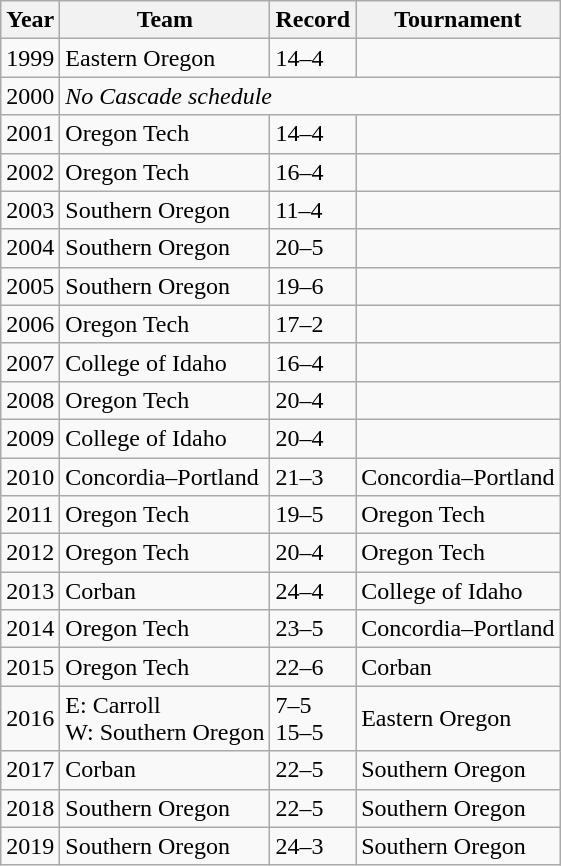<table class="wikitable">
<tr>
<th>Year</th>
<th>Team</th>
<th>Record</th>
<th>Tournament</th>
</tr>
<tr>
<td>1999</td>
<td>Eastern Oregon</td>
<td>14–4</td>
<td></td>
</tr>
<tr>
<td>2000</td>
<td colspan=3><em>No Cascade schedule</em></td>
</tr>
<tr>
<td>2001</td>
<td>Oregon Tech</td>
<td>14–4</td>
<td></td>
</tr>
<tr>
<td>2002</td>
<td>Oregon Tech</td>
<td>16–4</td>
<td></td>
</tr>
<tr>
<td>2003</td>
<td>Southern Oregon</td>
<td>11–4</td>
<td></td>
</tr>
<tr>
<td>2004</td>
<td>Southern Oregon</td>
<td>20–5</td>
<td></td>
</tr>
<tr>
<td>2005</td>
<td>Southern Oregon</td>
<td>19–6</td>
<td></td>
</tr>
<tr>
<td>2006</td>
<td>Oregon Tech</td>
<td>17–2</td>
<td></td>
</tr>
<tr>
<td>2007</td>
<td>College of Idaho</td>
<td>16–4</td>
<td></td>
</tr>
<tr>
<td>2008</td>
<td>Oregon Tech</td>
<td>20–4</td>
<td></td>
</tr>
<tr>
<td>2009</td>
<td>College of Idaho</td>
<td>20–4</td>
<td></td>
</tr>
<tr>
<td>2010</td>
<td>Concordia–Portland</td>
<td>21–3</td>
<td>Concordia–Portland</td>
</tr>
<tr>
<td>2011</td>
<td>Oregon Tech</td>
<td>19–5</td>
<td>Oregon Tech</td>
</tr>
<tr>
<td>2012</td>
<td>Oregon Tech</td>
<td>20–4</td>
<td>Oregon Tech</td>
</tr>
<tr>
<td>2013</td>
<td>Corban</td>
<td>24–4</td>
<td>College of Idaho</td>
</tr>
<tr>
<td>2014</td>
<td>Oregon Tech</td>
<td>23–5</td>
<td>Concordia–Portland</td>
</tr>
<tr>
<td>2015</td>
<td>Oregon Tech</td>
<td>22–6</td>
<td>Corban</td>
</tr>
<tr>
<td>2016</td>
<td>E: Carroll<br>W: Southern Oregon</td>
<td>7–5<br>15–5</td>
<td>Eastern Oregon</td>
</tr>
<tr>
<td>2017</td>
<td>Corban</td>
<td>22–5</td>
<td>Southern Oregon</td>
</tr>
<tr>
<td>2018</td>
<td>Southern Oregon</td>
<td>22–5</td>
<td>Southern Oregon</td>
</tr>
<tr>
<td>2019</td>
<td>Southern Oregon</td>
<td>24–3</td>
<td>Southern Oregon</td>
</tr>
</table>
